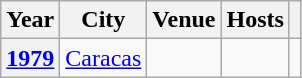<table class="wikitable plainrowheaders">
<tr>
<th>Year</th>
<th>City</th>
<th>Venue</th>
<th>Hosts</th>
<th></th>
</tr>
<tr>
<th scope="row"><a href='#'>1979</a></th>
<td><a href='#'>Caracas</a></td>
<td></td>
<td></td>
<td></td>
</tr>
</table>
